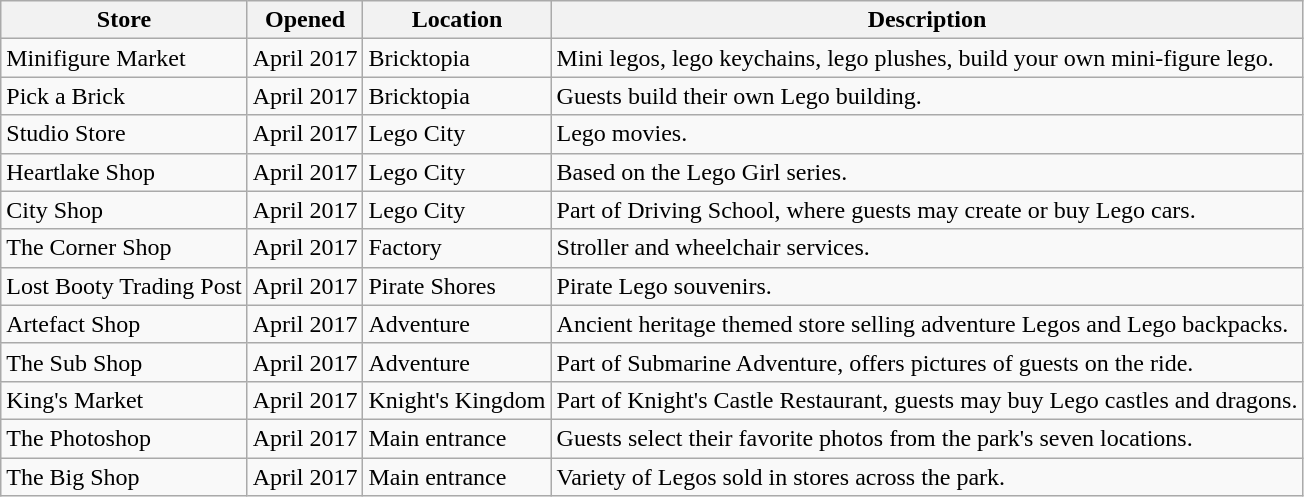<table class="wikitable">
<tr>
<th>Store</th>
<th>Opened</th>
<th>Location</th>
<th>Description</th>
</tr>
<tr>
<td>Minifigure Market</td>
<td>April 2017</td>
<td>Bricktopia</td>
<td>Mini legos, lego keychains, lego plushes, build your own mini-figure lego.</td>
</tr>
<tr>
<td>Pick a Brick</td>
<td>April 2017</td>
<td>Bricktopia</td>
<td>Guests build their own Lego building.</td>
</tr>
<tr>
<td>Studio Store</td>
<td>April 2017</td>
<td>Lego City</td>
<td>Lego movies.</td>
</tr>
<tr>
<td>Heartlake Shop</td>
<td>April 2017</td>
<td>Lego City</td>
<td>Based on the Lego Girl series.</td>
</tr>
<tr>
<td>City Shop</td>
<td>April 2017</td>
<td>Lego City</td>
<td>Part of Driving School, where guests may create or buy Lego cars.</td>
</tr>
<tr>
<td>The Corner Shop</td>
<td>April 2017</td>
<td>Factory</td>
<td>Stroller and wheelchair services.</td>
</tr>
<tr>
<td>Lost Booty Trading Post</td>
<td>April 2017</td>
<td>Pirate Shores</td>
<td>Pirate Lego souvenirs.</td>
</tr>
<tr>
<td>Artefact Shop</td>
<td>April 2017</td>
<td>Adventure</td>
<td>Ancient heritage themed store selling adventure Legos and Lego backpacks.</td>
</tr>
<tr>
<td>The Sub Shop</td>
<td>April 2017</td>
<td>Adventure</td>
<td>Part of Submarine Adventure, offers pictures of guests on the ride.</td>
</tr>
<tr>
<td>King's Market</td>
<td>April 2017</td>
<td>Knight's Kingdom</td>
<td>Part of Knight's Castle Restaurant, guests may buy Lego castles and dragons.</td>
</tr>
<tr>
<td>The Photoshop</td>
<td>April 2017</td>
<td>Main entrance</td>
<td>Guests select their favorite photos from the park's seven locations.</td>
</tr>
<tr>
<td>The Big Shop</td>
<td>April 2017</td>
<td>Main entrance</td>
<td>Variety of Legos sold in stores across the park.</td>
</tr>
</table>
